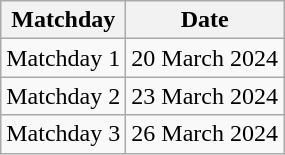<table class="wikitable">
<tr>
<th>Matchday</th>
<th>Date</th>
</tr>
<tr>
<td>Matchday 1</td>
<td rowspan=1>20 March 2024</td>
</tr>
<tr>
<td>Matchday 2</td>
<td rowspan=1>23 March 2024</td>
</tr>
<tr>
<td>Matchday 3</td>
<td rowspan=1>26 March 2024</td>
</tr>
</table>
